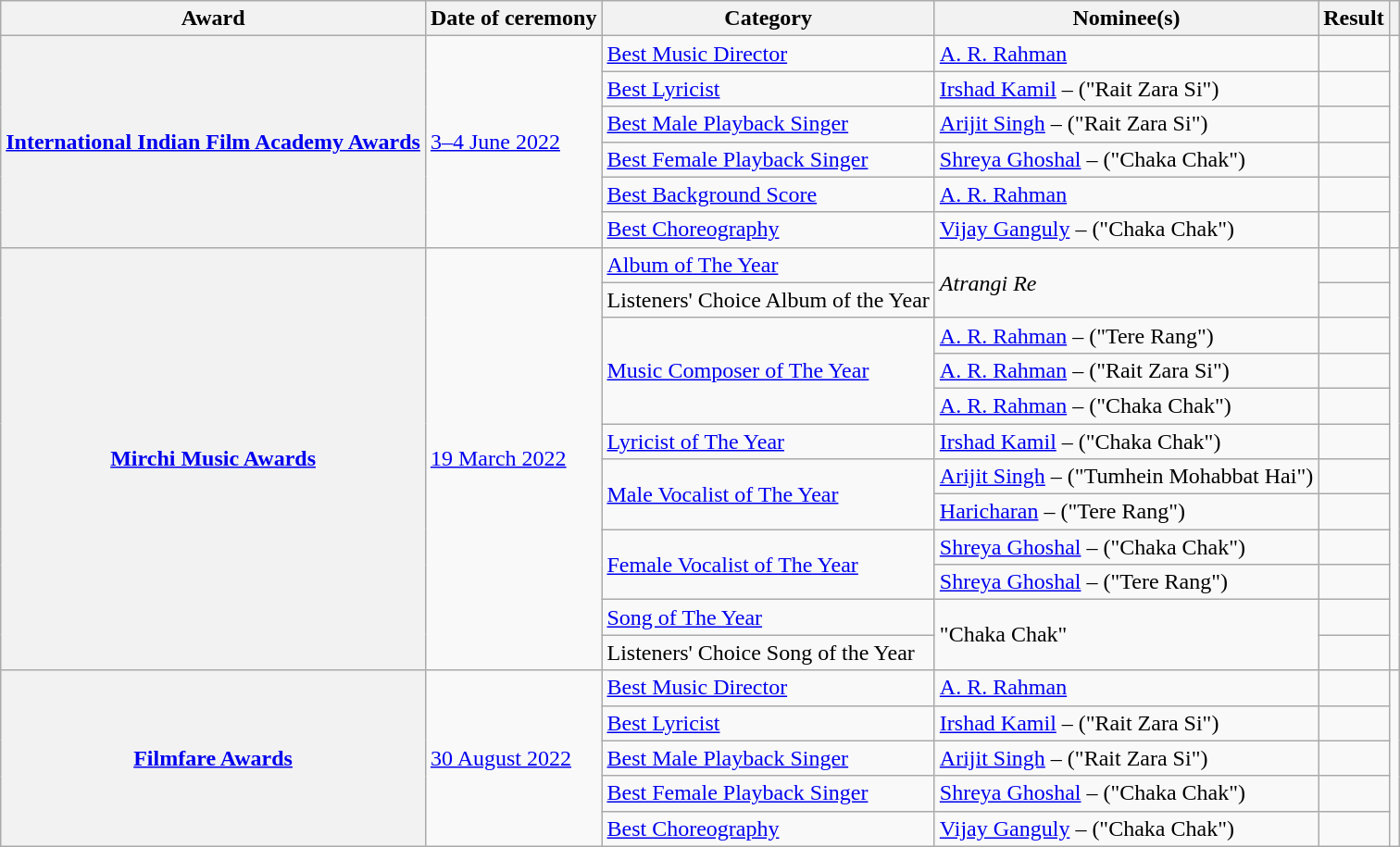<table class="wikitable plainrowheaders sortable">
<tr>
<th scope="col">Award</th>
<th scope="col">Date of ceremony</th>
<th scope="col">Category</th>
<th scope="col">Nominee(s)</th>
<th scope="col">Result</th>
<th scope="col" class="unsortable"></th>
</tr>
<tr>
<th rowspan="6" scope="row"><a href='#'>International Indian Film Academy Awards</a></th>
<td rowspan="6"><a href='#'>3–4 June 2022</a></td>
<td><a href='#'>Best Music Director</a></td>
<td><a href='#'>A. R. Rahman</a></td>
<td></td>
<td rowspan="6" align="center"><br><br></td>
</tr>
<tr>
<td><a href='#'>Best Lyricist</a></td>
<td><a href='#'>Irshad Kamil</a> – ("Rait Zara Si")</td>
<td></td>
</tr>
<tr>
<td><a href='#'>Best Male Playback Singer</a></td>
<td><a href='#'>Arijit Singh</a> – ("Rait Zara Si")</td>
<td></td>
</tr>
<tr>
<td><a href='#'>Best Female Playback Singer</a></td>
<td><a href='#'>Shreya Ghoshal</a> – ("Chaka Chak")</td>
<td></td>
</tr>
<tr>
<td><a href='#'>Best Background Score</a></td>
<td><a href='#'>A. R. Rahman</a></td>
<td></td>
</tr>
<tr>
<td><a href='#'>Best Choreography</a></td>
<td><a href='#'>Vijay Ganguly</a> – ("Chaka Chak")</td>
<td></td>
</tr>
<tr>
<th rowspan="12" scope="row"><a href='#'>Mirchi Music Awards</a></th>
<td rowspan="12"><a href='#'>19 March 2022</a></td>
<td><a href='#'>Album of The Year</a></td>
<td rowspan="2"><em>Atrangi Re</em></td>
<td></td>
<td rowspan="12" align="center"><br></td>
</tr>
<tr>
<td>Listeners' Choice Album of the Year</td>
<td></td>
</tr>
<tr>
<td rowspan="3"><a href='#'>Music Composer of The Year</a></td>
<td><a href='#'>A. R. Rahman</a> – ("Tere Rang")</td>
<td></td>
</tr>
<tr>
<td><a href='#'>A. R. Rahman</a> – ("Rait Zara Si")</td>
<td></td>
</tr>
<tr>
<td><a href='#'>A. R. Rahman</a> – ("Chaka Chak")</td>
<td></td>
</tr>
<tr>
<td><a href='#'>Lyricist of The Year</a></td>
<td><a href='#'>Irshad Kamil</a> – ("Chaka Chak")</td>
<td></td>
</tr>
<tr>
<td rowspan="2"><a href='#'>Male Vocalist of The Year</a></td>
<td><a href='#'>Arijit Singh</a> – ("Tumhein Mohabbat Hai")</td>
<td></td>
</tr>
<tr>
<td><a href='#'>Haricharan</a> – ("Tere Rang")</td>
<td></td>
</tr>
<tr>
<td rowspan="2"><a href='#'>Female Vocalist of The Year</a></td>
<td><a href='#'>Shreya Ghoshal</a> – ("Chaka Chak")</td>
<td></td>
</tr>
<tr>
<td><a href='#'>Shreya Ghoshal</a> – ("Tere Rang")</td>
<td></td>
</tr>
<tr>
<td><a href='#'>Song of The Year</a></td>
<td rowspan="2">"Chaka Chak"</td>
<td></td>
</tr>
<tr>
<td>Listeners' Choice Song of the Year</td>
<td></td>
</tr>
<tr>
<th rowspan="5" scope="row"><a href='#'>Filmfare Awards</a></th>
<td rowspan="5"><a href='#'>30 August 2022</a></td>
<td><a href='#'>Best Music Director</a></td>
<td><a href='#'>A. R. Rahman</a></td>
<td></td>
<td rowspan="5" align="center"><br></td>
</tr>
<tr>
<td><a href='#'>Best Lyricist</a></td>
<td><a href='#'>Irshad Kamil</a> – ("Rait Zara Si")</td>
<td></td>
</tr>
<tr>
<td><a href='#'>Best Male Playback Singer</a></td>
<td><a href='#'>Arijit Singh</a> – ("Rait Zara Si")</td>
<td></td>
</tr>
<tr>
<td><a href='#'>Best Female Playback Singer</a></td>
<td><a href='#'>Shreya Ghoshal</a> – ("Chaka Chak")</td>
<td></td>
</tr>
<tr>
<td><a href='#'>Best Choreography</a></td>
<td><a href='#'>Vijay Ganguly</a> – ("Chaka Chak")</td>
<td></td>
</tr>
</table>
